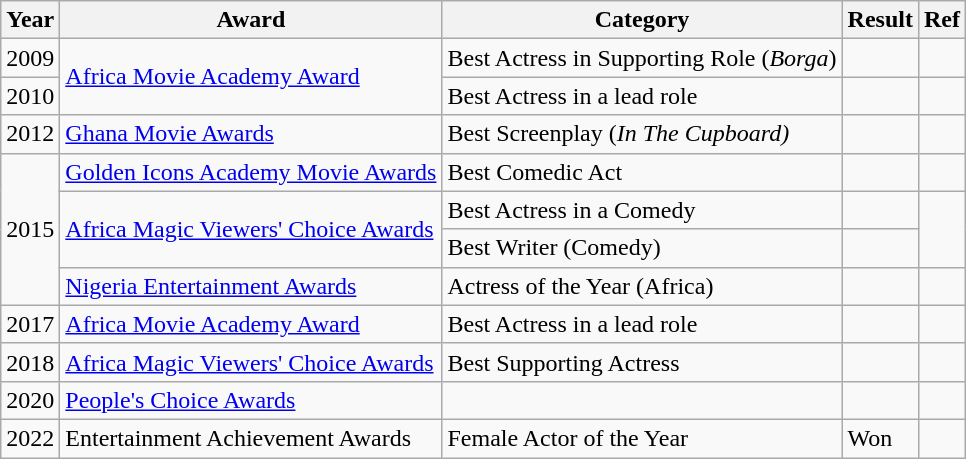<table class="wikitable">
<tr>
<th>Year</th>
<th>Award</th>
<th>Category</th>
<th>Result</th>
<th>Ref</th>
</tr>
<tr>
<td>2009</td>
<td rowspan="2"><a href='#'>Africa Movie Academy Award</a></td>
<td>Best Actress in Supporting Role (<em>Borga</em>)</td>
<td></td>
<td></td>
</tr>
<tr>
<td>2010</td>
<td>Best Actress in a lead role</td>
<td></td>
<td></td>
</tr>
<tr>
<td>2012</td>
<td><a href='#'>Ghana Movie Awards</a></td>
<td>Best Screenplay (<em>In The Cupboard)</em></td>
<td></td>
<td></td>
</tr>
<tr>
<td rowspan="4">2015</td>
<td><a href='#'>Golden Icons Academy Movie Awards</a></td>
<td>Best Comedic Act</td>
<td></td>
<td></td>
</tr>
<tr>
<td rowspan="2"><a href='#'>Africa Magic Viewers' Choice Awards</a></td>
<td>Best Actress in a Comedy</td>
<td></td>
<td rowspan="2"></td>
</tr>
<tr>
<td>Best Writer (Comedy)</td>
<td></td>
</tr>
<tr>
<td><a href='#'>Nigeria Entertainment Awards</a></td>
<td>Actress of the Year (Africa)</td>
<td></td>
<td></td>
</tr>
<tr>
<td>2017</td>
<td><a href='#'>Africa Movie Academy Award</a></td>
<td>Best Actress in a lead role</td>
<td></td>
<td></td>
</tr>
<tr>
<td>2018</td>
<td><a href='#'>Africa Magic Viewers' Choice Awards</a></td>
<td>Best Supporting Actress</td>
<td></td>
<td></td>
</tr>
<tr>
<td>2020</td>
<td><a href='#'>People's Choice Awards</a></td>
<td></td>
<td></td>
<td></td>
</tr>
<tr>
<td>2022</td>
<td>Entertainment Achievement Awards</td>
<td>Female Actor of the Year</td>
<td>Won</td>
<td></td>
</tr>
</table>
